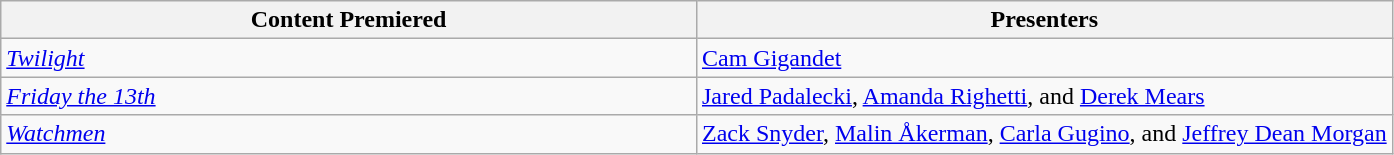<table class="wikitable sortable">
<tr>
<th scope="col" style="width:50%">Content Premiered</th>
<th scope="col" style="width:50%">Presenters</th>
</tr>
<tr>
<td><em><a href='#'>Twilight</a></em></td>
<td><a href='#'>Cam Gigandet</a></td>
</tr>
<tr>
<td><em><a href='#'>Friday the 13th</a></em></td>
<td><a href='#'>Jared Padalecki</a>, <a href='#'>Amanda Righetti</a>, and <a href='#'>Derek Mears</a></td>
</tr>
<tr>
<td><em><a href='#'>Watchmen</a></em></td>
<td><a href='#'>Zack Snyder</a>, <a href='#'>Malin Åkerman</a>, <a href='#'>Carla Gugino</a>, and <a href='#'>Jeffrey Dean Morgan</a></td>
</tr>
</table>
